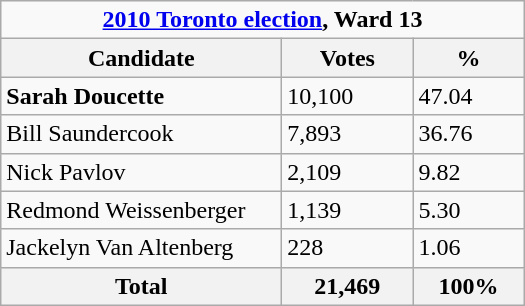<table class="wikitable" width="350">
<tr>
<td Colspan="3" align="center"><strong><a href='#'>2010 Toronto election</a>, Ward 13</strong> </td>
</tr>
<tr>
<th width="180px">Candidate</th>
<th width="80px">Votes</th>
<th>%</th>
</tr>
<tr>
<td><strong>Sarah Doucette</strong></td>
<td>10,100</td>
<td>47.04</td>
</tr>
<tr>
<td>Bill Saundercook</td>
<td>7,893</td>
<td>36.76</td>
</tr>
<tr>
<td>Nick Pavlov</td>
<td>2,109</td>
<td>9.82</td>
</tr>
<tr>
<td>Redmond Weissenberger</td>
<td>1,139</td>
<td>5.30</td>
</tr>
<tr>
<td>Jackelyn Van Altenberg</td>
<td>228</td>
<td>1.06</td>
</tr>
<tr>
<th>Total</th>
<th>21,469</th>
<th>100%</th>
</tr>
</table>
